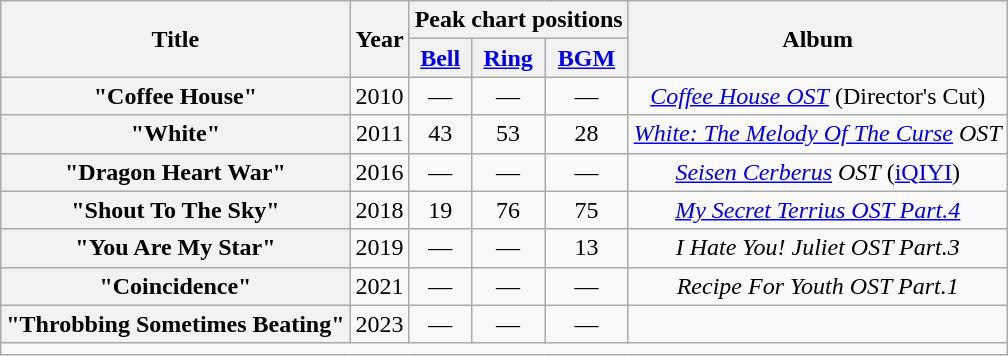<table class="wikitable plainrowheaders" style="text-align:center">
<tr>
<th rowspan="2">Title</th>
<th rowspan="2" scope="col">Year</th>
<th colspan="3">Peak chart positions</th>
<th rowspan="2">Album</th>
</tr>
<tr>
<th><a href='#'>Bell</a></th>
<th><a href='#'>Ring</a></th>
<th><a href='#'>BGM</a></th>
</tr>
<tr>
<th scope="row">"Coffee House"</th>
<td>2010</td>
<td>—</td>
<td>—</td>
<td>—</td>
<td><a href='#'><em>Coffee House OST</em></a> (Director's Cut)</td>
</tr>
<tr>
<th scope="row">"White"</th>
<td>2011</td>
<td>43</td>
<td>53</td>
<td>28</td>
<td><em><a href='#'>White: The Melody Of The Curse</a> OST</em></td>
</tr>
<tr>
<th scope="row">"Dragon Heart War"</th>
<td>2016</td>
<td>—</td>
<td>—</td>
<td>—</td>
<td><em><a href='#'>Seisen Cerberus</a> OST</em> (<a href='#'>iQIYI</a>)</td>
</tr>
<tr>
<th scope="row">"Shout To The Sky"</th>
<td>2018</td>
<td>19</td>
<td>76</td>
<td>75</td>
<td><em><a href='#'>My Secret Terrius OST Part.4</a></em></td>
</tr>
<tr>
<th scope="row">"You Are My Star"</th>
<td>2019</td>
<td>—</td>
<td>—</td>
<td>13</td>
<td><em>I Hate You! Juliet OST Part.3</em></td>
</tr>
<tr>
<th scope="row">"Coincidence" </th>
<td>2021</td>
<td>—</td>
<td>—</td>
<td>—</td>
<td><em>Recipe For Youth OST Part.1</em></td>
</tr>
<tr>
<th scope="row">"Throbbing Sometimes Beating"</th>
<td>2023</td>
<td>—</td>
<td>—</td>
<td>—</td>
<td><em></em></td>
</tr>
<tr>
<td colspan="6"></td>
</tr>
</table>
